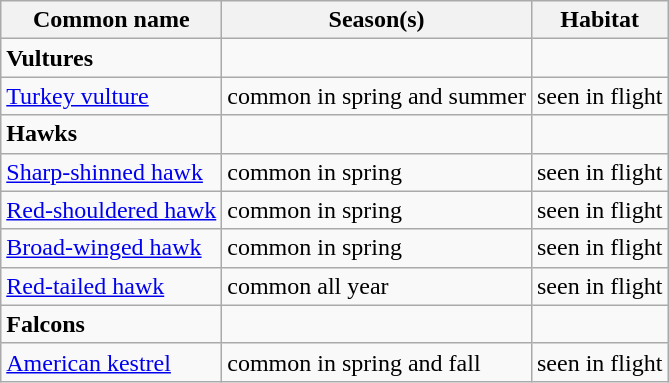<table class="wikitable " align="center">
<tr>
<th><strong>Common name</strong></th>
<th><strong>Season(s)</strong></th>
<th><strong>Habitat</strong></th>
</tr>
<tr>
<td><strong>Vultures</strong></td>
<td></td>
<td></td>
</tr>
<tr>
<td><a href='#'>Turkey vulture</a></td>
<td>common in spring and summer</td>
<td>seen in flight</td>
</tr>
<tr>
<td><strong>Hawks</strong></td>
<td></td>
</tr>
<tr>
<td><a href='#'>Sharp-shinned hawk</a></td>
<td>common in spring</td>
<td>seen in flight</td>
</tr>
<tr>
<td><a href='#'>Red-shouldered hawk</a></td>
<td>common in spring</td>
<td>seen in flight</td>
</tr>
<tr>
<td><a href='#'>Broad-winged hawk</a></td>
<td>common in spring</td>
<td>seen in flight</td>
</tr>
<tr>
<td><a href='#'>Red-tailed hawk</a></td>
<td>common all year</td>
<td>seen in flight</td>
</tr>
<tr>
<td><strong>Falcons</strong></td>
<td></td>
<td></td>
</tr>
<tr>
<td><a href='#'>American kestrel</a></td>
<td>common in spring and fall</td>
<td>seen in flight</td>
</tr>
</table>
